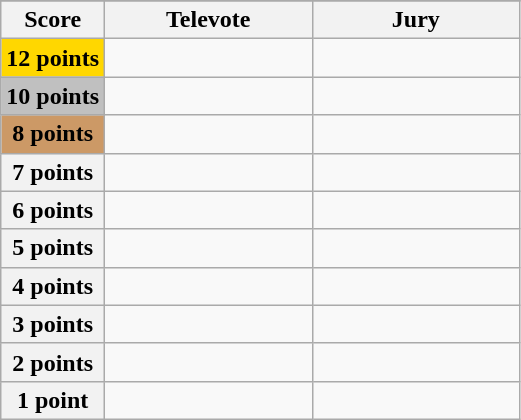<table class="wikitable">
<tr>
</tr>
<tr>
<th scope="col" width="20%">Score</th>
<th scope="col" width="40%">Televote</th>
<th scope="col" width="40%">Jury</th>
</tr>
<tr>
<th scope="row" style="Background:gold">12 points</th>
<td></td>
<td></td>
</tr>
<tr>
<th scope="row" style="background:silver">10 points</th>
<td></td>
<td></td>
</tr>
<tr>
<th scope="row" style="background:#CC9966">8 points</th>
<td></td>
<td></td>
</tr>
<tr>
<th scope="row">7 points</th>
<td></td>
<td></td>
</tr>
<tr>
<th scope="row">6 points</th>
<td></td>
<td></td>
</tr>
<tr>
<th scope="row">5 points</th>
<td></td>
<td></td>
</tr>
<tr>
<th scope="row">4 points</th>
<td></td>
<td></td>
</tr>
<tr>
<th scope="row">3 points</th>
<td></td>
<td></td>
</tr>
<tr>
<th scope="row">2 points</th>
<td></td>
<td></td>
</tr>
<tr>
<th scope="row">1 point</th>
<td></td>
<td></td>
</tr>
</table>
